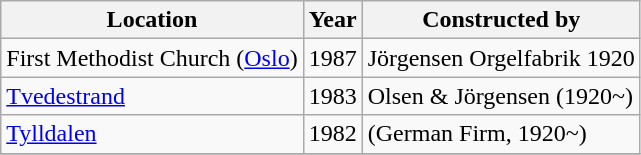<table class="wikitable">
<tr>
<th>Location</th>
<th>Year</th>
<th>Constructed by</th>
</tr>
<tr>
<td>First Methodist Church (<a href='#'>Oslo</a>)</td>
<td>1987</td>
<td>Jörgensen Orgelfabrik 1920</td>
</tr>
<tr>
<td><a href='#'>Tvedestrand</a></td>
<td>1983</td>
<td>Olsen & Jörgensen (1920~)</td>
</tr>
<tr>
<td><a href='#'>Tylldalen</a></td>
<td>1982</td>
<td>(German Firm, 1920~)</td>
</tr>
<tr>
</tr>
</table>
